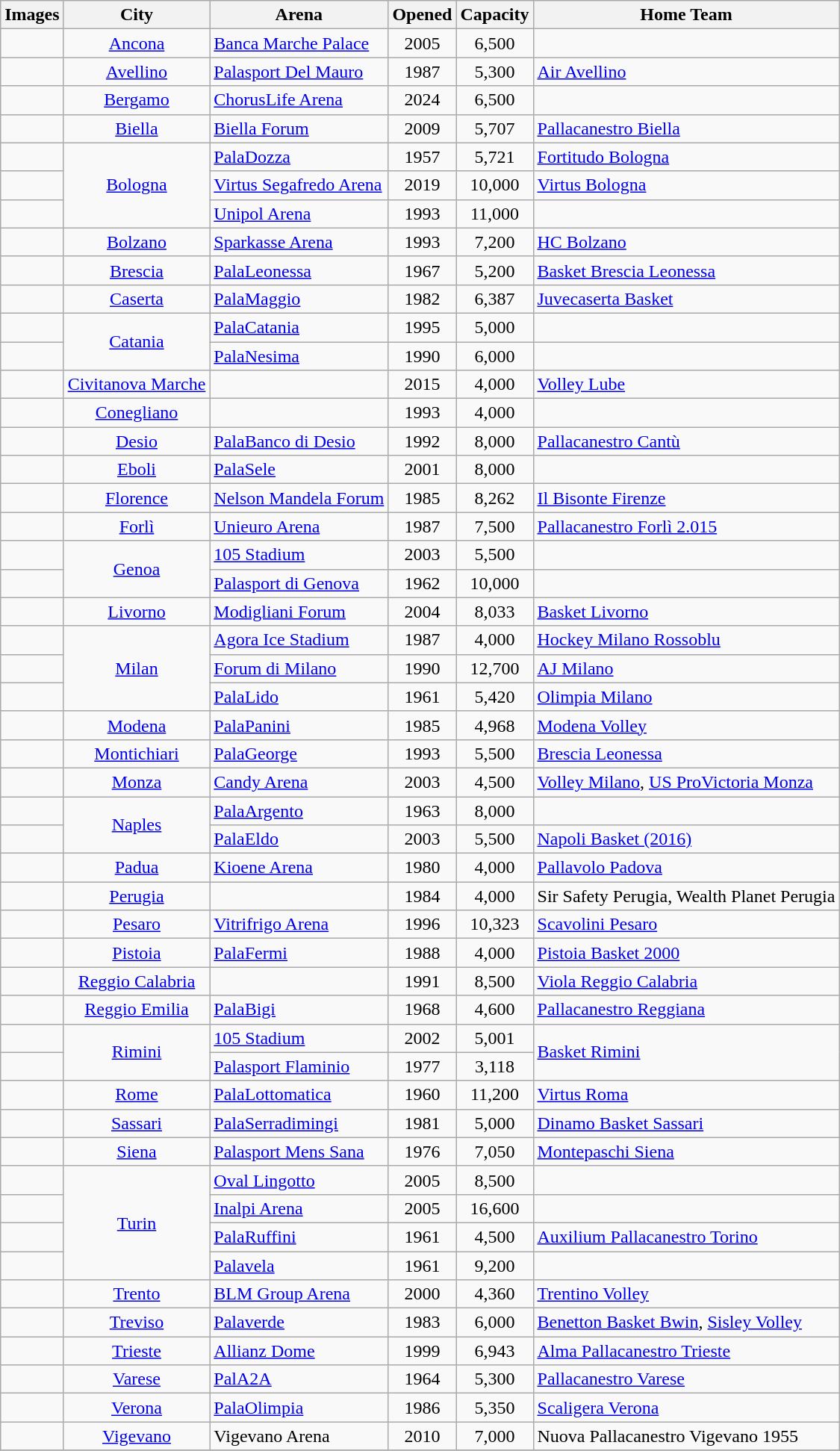<table class="wikitable sortable">
<tr>
<th class="unsortable">Images</th>
<th>City</th>
<th>Arena</th>
<th>Opened</th>
<th>Capacity</th>
<th>Home Team</th>
</tr>
<tr>
<td></td>
<td align="center"><a href='#'>Ancona</a></td>
<td><a href='#'>Banca Marche Palace</a></td>
<td align="center">2005</td>
<td align="center">6,500</td>
<td></td>
</tr>
<tr>
<td></td>
<td align="center"><a href='#'>Avellino</a></td>
<td><a href='#'>Palasport Del Mauro</a></td>
<td align="center">1987</td>
<td align="center">5,300</td>
<td><a href='#'>Air Avellino</a></td>
</tr>
<tr>
<td></td>
<td align="center"><a href='#'>Bergamo</a></td>
<td><a href='#'>ChorusLife Arena</a></td>
<td align="center">2024</td>
<td align="center">6,500</td>
<td></td>
</tr>
<tr>
<td></td>
<td align="center"><a href='#'>Biella</a></td>
<td><a href='#'>Biella Forum</a></td>
<td align="center">2009</td>
<td align="center">5,707</td>
<td><a href='#'>Pallacanestro Biella</a></td>
</tr>
<tr>
<td></td>
<td align="center" rowspan="3"><a href='#'>Bologna</a></td>
<td><a href='#'>PalaDozza</a></td>
<td align="center">1957</td>
<td align="center">5,721</td>
<td><a href='#'>Fortitudo Bologna</a></td>
</tr>
<tr>
<td></td>
<td><a href='#'>Virtus Segafredo Arena</a></td>
<td align="center">2019</td>
<td align="center">10,000</td>
<td><a href='#'>Virtus Bologna</a></td>
</tr>
<tr>
<td></td>
<td><a href='#'>Unipol Arena</a></td>
<td align="center">1993</td>
<td align="center">11,000</td>
<td></td>
</tr>
<tr>
<td></td>
<td align="center"><a href='#'>Bolzano</a></td>
<td><a href='#'>Sparkasse Arena</a></td>
<td align="center">1993</td>
<td align="center">7,200</td>
<td><a href='#'>HC Bolzano</a></td>
</tr>
<tr>
<td></td>
<td align="center"><a href='#'>Brescia</a></td>
<td><a href='#'>PalaLeonessa</a></td>
<td align="center">1967</td>
<td align="center">5,200</td>
<td><a href='#'>Basket Brescia Leonessa</a></td>
</tr>
<tr>
<td></td>
<td align="center"><a href='#'>Caserta</a></td>
<td><a href='#'>PalaMaggio</a></td>
<td align="center">1982</td>
<td align="center">6,387</td>
<td><a href='#'>Juvecaserta Basket</a></td>
</tr>
<tr>
<td></td>
<td align="center" rowspan="2"><a href='#'>Catania</a></td>
<td><a href='#'>PalaCatania</a></td>
<td align="center">1995</td>
<td align="center">5,000</td>
<td></td>
</tr>
<tr>
<td></td>
<td><a href='#'>PalaNesima</a></td>
<td align="center">1990</td>
<td align="center">6,000</td>
<td></td>
</tr>
<tr>
<td></td>
<td align="center"><a href='#'>Civitanova Marche</a></td>
<td></td>
<td align="center">2015</td>
<td align="center">4,000</td>
<td><a href='#'>Volley Lube</a></td>
</tr>
<tr>
<td></td>
<td align="center"><a href='#'>Conegliano</a></td>
<td></td>
<td align="center">1993</td>
<td align="center">4,000</td>
<td></td>
</tr>
<tr>
<td></td>
<td align="center"><a href='#'>Desio</a></td>
<td><a href='#'>PalaBanco di Desio</a></td>
<td align="center">1992</td>
<td align="center">8,000</td>
<td><a href='#'>Pallacanestro Cantù</a></td>
</tr>
<tr>
<td></td>
<td align="center"><a href='#'>Eboli</a></td>
<td><a href='#'>PalaSele</a></td>
<td align="center">2001</td>
<td align="center">8,000</td>
<td></td>
</tr>
<tr>
<td></td>
<td align="center"><a href='#'>Florence</a></td>
<td><a href='#'>Nelson Mandela Forum</a></td>
<td align="center">1985</td>
<td align="center">8,262</td>
<td><a href='#'>Il Bisonte Firenze</a></td>
</tr>
<tr>
<td></td>
<td align="center"><a href='#'>Forlì</a></td>
<td><a href='#'>Unieuro Arena</a></td>
<td align="center">1987</td>
<td align="center">7,500</td>
<td><a href='#'>Pallacanestro Forlì 2.015</a></td>
</tr>
<tr>
<td></td>
<td align="center" rowspan="2"><a href='#'>Genoa</a></td>
<td><a href='#'>105 Stadium</a></td>
<td align="center">2003</td>
<td align="center">5,500</td>
<td></td>
</tr>
<tr>
<td></td>
<td><a href='#'>Palasport di Genova</a></td>
<td align="center">1962</td>
<td align="center">10,000</td>
<td></td>
</tr>
<tr>
<td></td>
<td align="center"><a href='#'>Livorno</a></td>
<td><a href='#'>Modigliani Forum</a></td>
<td align="center">2004</td>
<td align="center">8,033</td>
<td><a href='#'>Basket Livorno</a></td>
</tr>
<tr>
<td></td>
<td align="center" rowspan="3"><a href='#'>Milan</a></td>
<td><a href='#'>Agora Ice Stadium</a></td>
<td align="center">1987</td>
<td align="center">4,000</td>
<td><a href='#'>Hockey Milano Rossoblu</a></td>
</tr>
<tr>
<td></td>
<td><a href='#'>Forum di Milano</a></td>
<td align="center">1990</td>
<td align="center">12,700</td>
<td><a href='#'>AJ Milano</a></td>
</tr>
<tr>
<td></td>
<td><a href='#'>PalaLido</a></td>
<td align="center">1961</td>
<td align="center">5,420</td>
<td><a href='#'>Olimpia Milano</a></td>
</tr>
<tr>
<td></td>
<td align="center"><a href='#'>Modena</a></td>
<td><a href='#'>PalaPanini</a></td>
<td align="center">1985</td>
<td align="center">4,968</td>
<td><a href='#'>Modena Volley</a></td>
</tr>
<tr>
<td></td>
<td align="center"><a href='#'>Montichiari</a></td>
<td><a href='#'>PalaGeorge</a></td>
<td align="center">1993</td>
<td align="center">5,500</td>
<td><a href='#'>Brescia Leonessa</a></td>
</tr>
<tr>
<td></td>
<td align="center"><a href='#'>Monza</a></td>
<td><a href='#'>Candy Arena</a></td>
<td align="center">2003</td>
<td align="center">4,500</td>
<td><a href='#'>Volley Milano</a>, <a href='#'>US ProVictoria Monza</a></td>
</tr>
<tr>
<td></td>
<td align="center" rowspan="2"><a href='#'>Naples</a></td>
<td><a href='#'>PalaArgento</a></td>
<td align="center">1963</td>
<td align="center">8,000</td>
<td></td>
</tr>
<tr>
<td></td>
<td><a href='#'>PalaEldo</a></td>
<td align="center">2003</td>
<td align="center">5,500</td>
<td><a href='#'>Napoli Basket (2016)</a></td>
</tr>
<tr>
<td></td>
<td align="center"><a href='#'>Padua</a></td>
<td><a href='#'>Kioene Arena</a></td>
<td align="center">1980</td>
<td align="center">4,000</td>
<td><a href='#'>Pallavolo Padova</a></td>
</tr>
<tr>
<td></td>
<td align="center"><a href='#'>Perugia</a></td>
<td></td>
<td align="center">1984</td>
<td align="center">4,000</td>
<td>Sir Safety Perugia, Wealth Planet Perugia</td>
</tr>
<tr>
<td></td>
<td align="center"><a href='#'>Pesaro</a></td>
<td><a href='#'>Vitrifrigo Arena</a></td>
<td align="center">1996</td>
<td align="center">10,323</td>
<td><a href='#'>Scavolini Pesaro</a></td>
</tr>
<tr>
<td></td>
<td align="center"><a href='#'>Pistoia</a></td>
<td><a href='#'>PalaFermi</a></td>
<td align="center">1988</td>
<td align="center">4,000</td>
<td><a href='#'>Pistoia Basket 2000</a></td>
</tr>
<tr>
<td></td>
<td align="center"><a href='#'>Reggio Calabria</a></td>
<td></td>
<td align="center">1991</td>
<td align="center">8,500</td>
<td><a href='#'>Viola Reggio Calabria</a></td>
</tr>
<tr>
<td></td>
<td align="center"><a href='#'>Reggio Emilia</a></td>
<td><a href='#'>PalaBigi</a></td>
<td align="center">1968</td>
<td align="center">4,600</td>
<td><a href='#'>Pallacanestro Reggiana</a></td>
</tr>
<tr>
<td></td>
<td align="center" rowspan="2"><a href='#'>Rimini</a></td>
<td><a href='#'>105 Stadium</a></td>
<td align="center">2002</td>
<td align="center">5,001</td>
<td align="left" rowspan="2"><a href='#'>Basket Rimini</a></td>
</tr>
<tr>
<td></td>
<td><a href='#'>Palasport Flaminio</a></td>
<td align="center">1977</td>
<td align="center">3,118</td>
</tr>
<tr>
<td></td>
<td align="center"><a href='#'>Rome</a></td>
<td><a href='#'>PalaLottomatica</a></td>
<td align="center">1960</td>
<td align="center">11,200</td>
<td><a href='#'>Virtus Roma</a></td>
</tr>
<tr>
<td></td>
<td align="center"><a href='#'>Sassari</a></td>
<td><a href='#'>PalaSerradimingi</a></td>
<td align="center">1981</td>
<td align="center">5,000</td>
<td><a href='#'>Dinamo Basket Sassari</a></td>
</tr>
<tr>
<td></td>
<td align="center"><a href='#'>Siena</a></td>
<td><a href='#'>Palasport Mens Sana</a></td>
<td align="center">1976</td>
<td align="center">7,050</td>
<td><a href='#'>Montepaschi Siena</a></td>
</tr>
<tr>
<td></td>
<td align="center" rowspan="4"><a href='#'>Turin</a></td>
<td><a href='#'>Oval Lingotto</a></td>
<td align="center">2005</td>
<td align="center">8,500</td>
<td></td>
</tr>
<tr>
<td></td>
<td><a href='#'>Inalpi Arena</a></td>
<td align="center">2005</td>
<td align="center">16,600</td>
<td></td>
</tr>
<tr>
<td></td>
<td><a href='#'>PalaRuffini</a></td>
<td align="center">1961</td>
<td align="center">4,500</td>
<td><a href='#'>Auxilium Pallacanestro Torino</a></td>
</tr>
<tr>
<td></td>
<td><a href='#'>Palavela</a></td>
<td align="center">1961</td>
<td align="center">9,200</td>
<td></td>
</tr>
<tr>
<td></td>
<td align="center"><a href='#'>Trento</a></td>
<td><a href='#'>BLM Group Arena</a></td>
<td align="center">2000</td>
<td align="center">4,360</td>
<td><a href='#'>Trentino Volley</a></td>
</tr>
<tr>
<td></td>
<td align="center"><a href='#'>Treviso</a></td>
<td><a href='#'>Palaverde</a></td>
<td align="center">1983</td>
<td align="center">6,000</td>
<td><a href='#'>Benetton Basket Bwin</a>, <a href='#'>Sisley Volley</a></td>
</tr>
<tr>
<td></td>
<td align="center"><a href='#'>Trieste</a></td>
<td><a href='#'>Allianz Dome</a></td>
<td align="center">1999</td>
<td align="center">6,943</td>
<td><a href='#'>Alma Pallacanestro Trieste</a></td>
</tr>
<tr>
<td></td>
<td align="center"><a href='#'>Varese</a></td>
<td><a href='#'>PalA2A</a></td>
<td align="center">1964</td>
<td align="center">5,300</td>
<td><a href='#'>Pallacanestro Varese</a></td>
</tr>
<tr>
<td></td>
<td align="center"><a href='#'>Verona</a></td>
<td><a href='#'>PalaOlimpia</a></td>
<td align="center">1986</td>
<td align="center">5,350</td>
<td><a href='#'>Scaligera Verona</a></td>
</tr>
<tr>
<td></td>
<td align="center"><a href='#'>Vigevano</a></td>
<td>Vigevano Arena</td>
<td align="center">2010</td>
<td align="center">7,000</td>
<td>Nuova Pallacanestro Vigevano 1955</td>
</tr>
<tr>
</tr>
</table>
